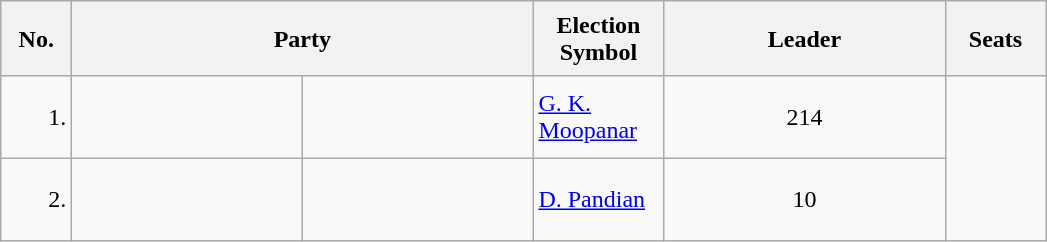<table class="wikitable">
<tr style="height: 50px;">
<th scope="col" style="width:40px;">No.<br></th>
<th scope="col" style="width:300px;"colspan="2">Party</th>
<th scope="col" style="width:80px;">Election Symbol</th>
<th scope="col" style="width:180px;">Leader</th>
<th scope="col" style="width:60px;">Seats</th>
</tr>
<tr style="height: 55px;">
<td style="text-align:right;">1.</td>
<td></td>
<td style="text-align:center;"></td>
<td><a href='#'>G. K. Moopanar</a></td>
<td style="text-align:center;">214</td>
</tr>
<tr style="height: 55px;">
<td style="text-align:right;">2.</td>
<td></td>
<td style="text-align:center;"></td>
<td><a href='#'>D. Pandian</a></td>
<td style="text-align:center;">10</td>
</tr>
</table>
